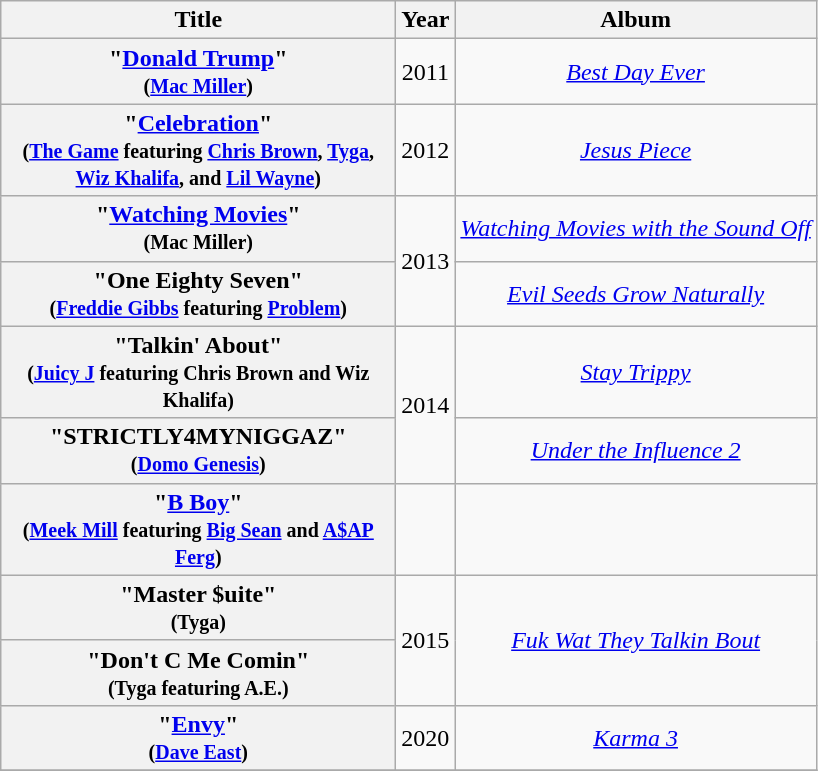<table class="wikitable sortable plainrowheaders" style="text-align:center;">
<tr>
<th scope="col" rowspan="1" style="width:16em;">Title</th>
<th scope="col" rowspan="1">Year</th>
<th scope="col" rowspan="1">Album</th>
</tr>
<tr>
<th scope="row">"<a href='#'>Donald Trump</a>"<br><small>(<a href='#'>Mac Miller</a>)</small></th>
<td>2011</td>
<td><em><a href='#'>Best Day Ever</a></em></td>
</tr>
<tr>
<th scope="row">"<a href='#'>Celebration</a>"<br><small>(<a href='#'>The Game</a> featuring <a href='#'>Chris Brown</a>, <a href='#'>Tyga</a>, <a href='#'>Wiz Khalifa</a>, and <a href='#'>Lil Wayne</a>)</small></th>
<td>2012</td>
<td><em><a href='#'>Jesus Piece</a></em></td>
</tr>
<tr>
<th scope="row">"<a href='#'>Watching Movies</a>"<br><small>(Mac Miller)</small></th>
<td rowspan="2">2013</td>
<td><em><a href='#'>Watching Movies with the Sound Off</a></em></td>
</tr>
<tr>
<th scope="row">"One Eighty Seven"<br><small>(<a href='#'>Freddie Gibbs</a> featuring <a href='#'>Problem</a>)</small></th>
<td><em><a href='#'>Evil Seeds Grow Naturally</a></em></td>
</tr>
<tr>
<th scope="row">"Talkin' About"<br><small>(<a href='#'>Juicy J</a> featuring Chris Brown and Wiz Khalifa)</small></th>
<td rowspan="2">2014</td>
<td><em><a href='#'>Stay Trippy</a></em></td>
</tr>
<tr>
<th scope="row">"STRICTLY4MYNIGGAZ"<br><small>(<a href='#'>Domo Genesis</a>)</small></th>
<td><em><a href='#'>Under the Influence 2</a></em></td>
</tr>
<tr>
<th>"<a href='#'>B Boy</a>"<br><small>(<a href='#'>Meek Mill</a> featuring <a href='#'>Big Sean</a> and <a href='#'>A$AP Ferg</a>)</small></th>
<td></td>
<td></td>
</tr>
<tr>
<th scope="row">"Master $uite"<br><small>(Tyga)</small></th>
<td rowspan="2">2015</td>
<td rowspan="2"><em><a href='#'>Fuk Wat They Talkin Bout</a></em></td>
</tr>
<tr>
<th scope="row">"Don't C Me Comin"<br><small>(Tyga featuring A.E.)</small></th>
</tr>
<tr>
<th scope="row">"<a href='#'>Envy</a>"<br><small>(<a href='#'>Dave East</a>)</small></th>
<td>2020</td>
<td><em><a href='#'>Karma 3</a></em></td>
</tr>
<tr>
</tr>
</table>
